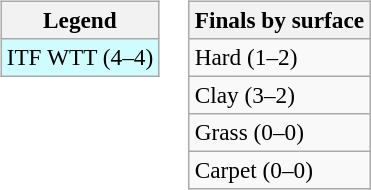<table>
<tr valign=top>
<td><br><table class=wikitable style=font-size:97%>
<tr>
<th>Legend</th>
</tr>
<tr bgcolor=cffcff>
<td>ITF WTT (4–4)</td>
</tr>
</table>
</td>
<td><br><table class=wikitable style=font-size:97%>
<tr>
<th>Finals by surface</th>
</tr>
<tr>
<td>Hard (1–2)</td>
</tr>
<tr>
<td>Clay (3–2)</td>
</tr>
<tr>
<td>Grass (0–0)</td>
</tr>
<tr>
<td>Carpet (0–0)</td>
</tr>
</table>
</td>
</tr>
</table>
